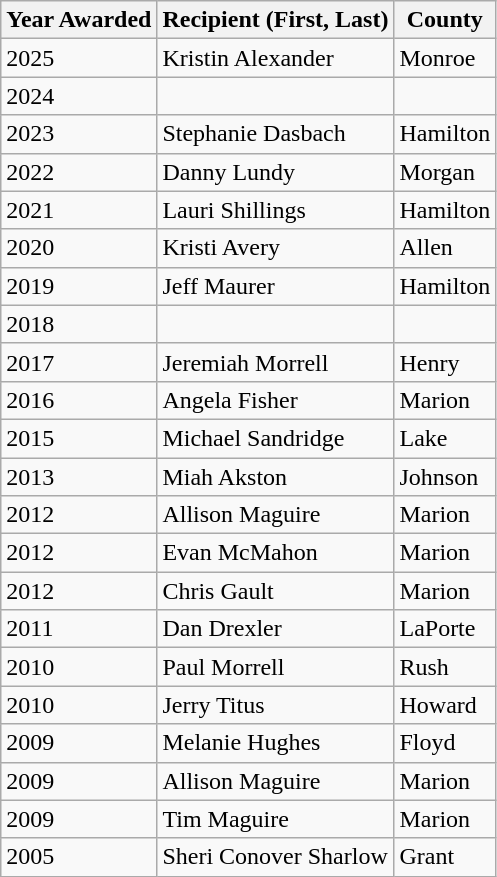<table class="wikitable">
<tr>
<th>Year Awarded</th>
<th>Recipient (First, Last)</th>
<th>County</th>
</tr>
<tr>
<td>2025</td>
<td>Kristin Alexander</td>
<td>Monroe</td>
</tr>
<tr>
<td>2024</td>
<td></td>
</tr>
<tr>
<td>2023</td>
<td>Stephanie Dasbach</td>
<td>Hamilton</td>
</tr>
<tr>
<td>2022</td>
<td>Danny Lundy</td>
<td>Morgan</td>
</tr>
<tr>
<td>2021</td>
<td>Lauri Shillings</td>
<td>Hamilton</td>
</tr>
<tr>
<td>2020</td>
<td>Kristi Avery</td>
<td>Allen</td>
</tr>
<tr>
<td>2019</td>
<td>Jeff Maurer</td>
<td>Hamilton</td>
</tr>
<tr>
<td>2018</td>
<td></td>
<td></td>
</tr>
<tr>
<td>2017</td>
<td>Jeremiah Morrell</td>
<td>Henry</td>
</tr>
<tr>
<td>2016</td>
<td>Angela Fisher</td>
<td>Marion</td>
</tr>
<tr>
<td>2015</td>
<td>Michael Sandridge</td>
<td>Lake</td>
</tr>
<tr>
<td>2013</td>
<td>Miah Akston</td>
<td>Johnson</td>
</tr>
<tr>
<td>2012</td>
<td>Allison Maguire</td>
<td>Marion</td>
</tr>
<tr>
<td>2012</td>
<td>Evan McMahon</td>
<td>Marion</td>
</tr>
<tr>
<td>2012</td>
<td>Chris Gault</td>
<td>Marion</td>
</tr>
<tr>
<td>2011</td>
<td>Dan Drexler</td>
<td>LaPorte</td>
</tr>
<tr>
<td>2010</td>
<td>Paul Morrell</td>
<td>Rush</td>
</tr>
<tr>
<td>2010</td>
<td>Jerry Titus</td>
<td>Howard</td>
</tr>
<tr>
<td>2009</td>
<td>Melanie Hughes</td>
<td>Floyd</td>
</tr>
<tr>
<td>2009</td>
<td>Allison Maguire</td>
<td>Marion</td>
</tr>
<tr>
<td>2009</td>
<td>Tim Maguire</td>
<td>Marion</td>
</tr>
<tr>
<td>2005</td>
<td>Sheri Conover Sharlow</td>
<td>Grant</td>
</tr>
</table>
